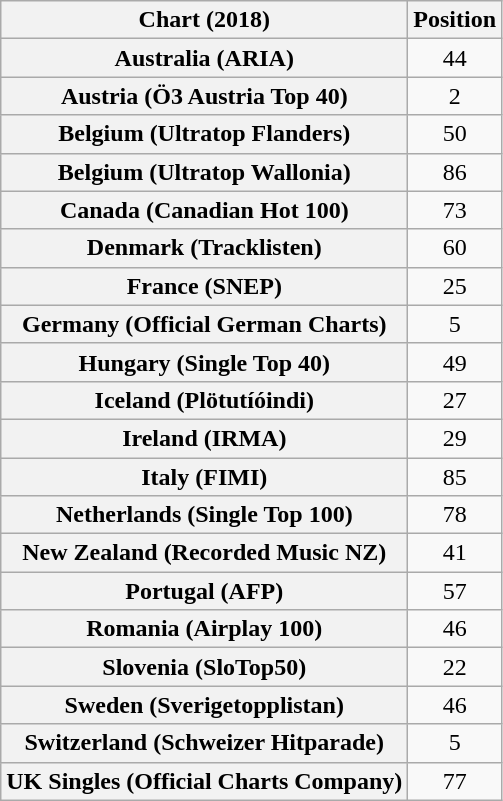<table class="wikitable sortable plainrowheaders" style="text-align:center">
<tr>
<th scope="col">Chart (2018)</th>
<th scope="col">Position</th>
</tr>
<tr>
<th scope="row">Australia (ARIA)</th>
<td>44</td>
</tr>
<tr>
<th scope="row">Austria (Ö3 Austria Top 40)</th>
<td>2</td>
</tr>
<tr>
<th scope="row">Belgium (Ultratop Flanders)</th>
<td>50</td>
</tr>
<tr>
<th scope="row">Belgium (Ultratop Wallonia)</th>
<td>86</td>
</tr>
<tr>
<th scope="row">Canada (Canadian Hot 100)</th>
<td>73</td>
</tr>
<tr>
<th scope="row">Denmark (Tracklisten)</th>
<td>60</td>
</tr>
<tr>
<th scope="row">France (SNEP)</th>
<td>25</td>
</tr>
<tr>
<th scope="row">Germany (Official German Charts)</th>
<td>5</td>
</tr>
<tr>
<th scope="row">Hungary (Single Top 40)</th>
<td>49</td>
</tr>
<tr>
<th scope="row">Iceland (Plötutíóindi)</th>
<td>27</td>
</tr>
<tr>
<th scope="row">Ireland (IRMA)</th>
<td>29</td>
</tr>
<tr>
<th scope="row">Italy (FIMI)</th>
<td>85</td>
</tr>
<tr>
<th scope="row">Netherlands (Single Top 100)</th>
<td>78</td>
</tr>
<tr>
<th scope="row">New Zealand (Recorded Music NZ)</th>
<td>41</td>
</tr>
<tr>
<th scope="row">Portugal (AFP)</th>
<td>57</td>
</tr>
<tr>
<th scope="row">Romania (Airplay 100)</th>
<td>46</td>
</tr>
<tr>
<th scope="row">Slovenia (SloTop50)</th>
<td>22</td>
</tr>
<tr>
<th scope="row">Sweden (Sverigetopplistan)</th>
<td>46</td>
</tr>
<tr>
<th scope="row">Switzerland (Schweizer Hitparade)</th>
<td>5</td>
</tr>
<tr>
<th scope="row">UK Singles (Official Charts Company)</th>
<td>77</td>
</tr>
</table>
